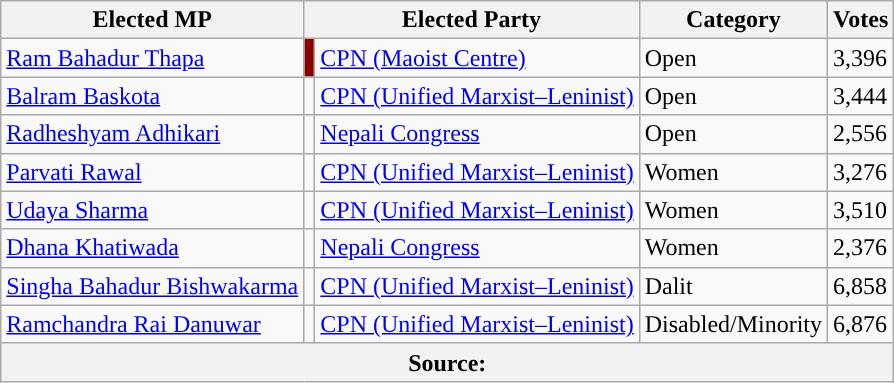<table class="wikitable sortable">
<tr>
<th>Elected MP</th>
<th colspan="2">Elected Party</th>
<th>Category</th>
<th>Votes</th>
</tr>
<tr>
<td><a href='#'>Ram Bahadur Thapa</a></td>
<td bgcolor="8B0000"></td>
<td><a href='#'>CPN (Maoist Centre)</a></td>
<td>Open</td>
<td>3,396</td>
</tr>
<tr>
<td><a href='#'>Balram Baskota</a></td>
<td></td>
<td><a href='#'>CPN (Unified Marxist–Leninist)</a></td>
<td>Open</td>
<td>3,444</td>
</tr>
<tr>
<td><a href='#'>Radheshyam Adhikari</a></td>
<td></td>
<td><a href='#'>Nepali Congress</a></td>
<td>Open</td>
<td>2,556</td>
</tr>
<tr>
<td><a href='#'>Parvati Rawal</a></td>
<td></td>
<td><a href='#'>CPN (Unified Marxist–Leninist)</a></td>
<td>Women</td>
<td>3,276</td>
</tr>
<tr>
<td><a href='#'>Udaya Sharma</a></td>
<td></td>
<td><a href='#'>CPN (Unified Marxist–Leninist)</a></td>
<td>Women</td>
<td>3,510</td>
</tr>
<tr>
<td><a href='#'>Dhana Khatiwada</a></td>
<td></td>
<td><a href='#'>Nepali Congress</a></td>
<td>Women</td>
<td>2,376</td>
</tr>
<tr>
<td><a href='#'>Singha Bahadur Bishwakarma</a></td>
<td></td>
<td><a href='#'>CPN (Unified Marxist–Leninist)</a></td>
<td>Dalit</td>
<td>6,858</td>
</tr>
<tr>
<td><a href='#'>Ramchandra Rai Danuwar</a></td>
<td></td>
<td><a href='#'>CPN (Unified Marxist–Leninist)</a></td>
<td>Disabled/Minority</td>
<td>6,876</td>
</tr>
<tr>
<th colspan="5">Source: </th>
</tr>
</table>
